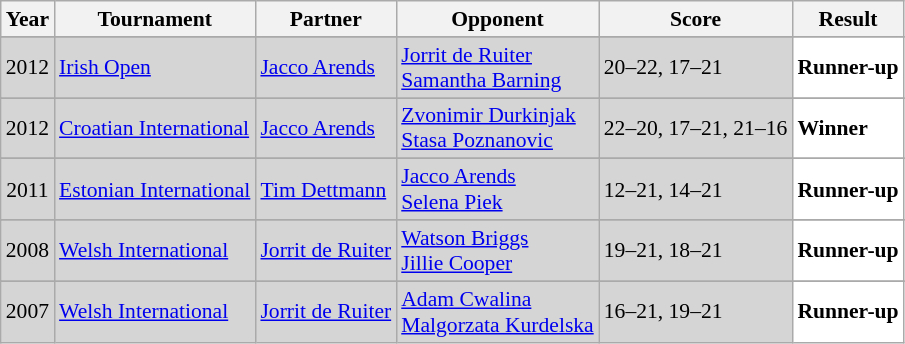<table class="sortable wikitable" style="font-size: 90%;">
<tr>
<th>Year</th>
<th>Tournament</th>
<th>Partner</th>
<th>Opponent</th>
<th>Score</th>
<th>Result</th>
</tr>
<tr>
</tr>
<tr style="background:#D5D5D5">
<td align="center">2012</td>
<td align="left"><a href='#'>Irish Open</a></td>
<td align="left"> <a href='#'>Jacco Arends</a></td>
<td align="left"> <a href='#'>Jorrit de Ruiter</a> <br>  <a href='#'>Samantha Barning</a></td>
<td align="left">20–22, 17–21</td>
<td style="text-align:left; background:white"> <strong>Runner-up</strong></td>
</tr>
<tr>
</tr>
<tr style="background:#D5D5D5">
<td align="center">2012</td>
<td align="left"><a href='#'>Croatian International</a></td>
<td align="left"> <a href='#'>Jacco Arends</a></td>
<td align="left"> <a href='#'>Zvonimir Durkinjak</a> <br>  <a href='#'>Stasa Poznanovic</a></td>
<td align="left">22–20, 17–21, 21–16</td>
<td style="text-align:left; background:white"> <strong>Winner</strong></td>
</tr>
<tr>
</tr>
<tr style="background:#D5D5D5">
<td align="center">2011</td>
<td align="left"><a href='#'>Estonian International</a></td>
<td align="left"> <a href='#'>Tim Dettmann</a></td>
<td align="left"> <a href='#'>Jacco Arends</a> <br>  <a href='#'>Selena Piek</a></td>
<td align="left">12–21, 14–21</td>
<td style="text-align:left; background:white"> <strong>Runner-up</strong></td>
</tr>
<tr>
</tr>
<tr style="background:#D5D5D5">
<td align="center">2008</td>
<td align="left"><a href='#'>Welsh International</a></td>
<td align="left"> <a href='#'>Jorrit de Ruiter</a></td>
<td align="left"> <a href='#'>Watson Briggs</a> <br>  <a href='#'>Jillie Cooper</a></td>
<td align="left">19–21, 18–21</td>
<td style="text-align:left; background:white"> <strong>Runner-up</strong></td>
</tr>
<tr>
</tr>
<tr style="background:#D5D5D5">
<td align="center">2007</td>
<td align="left"><a href='#'>Welsh International</a></td>
<td align="left"> <a href='#'>Jorrit de Ruiter</a></td>
<td align="left"> <a href='#'>Adam Cwalina</a> <br>  <a href='#'>Malgorzata Kurdelska</a></td>
<td align="left">16–21, 19–21</td>
<td style="text-align:left; background:white"> <strong>Runner-up</strong></td>
</tr>
</table>
